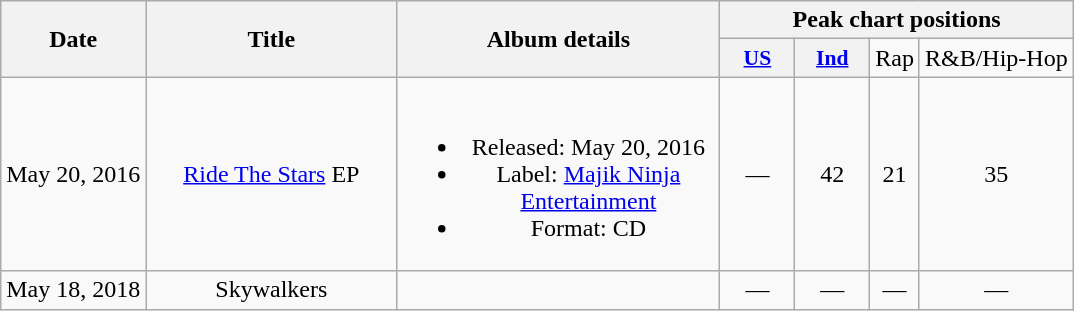<table class="wikitable plainrowheaders" style="text-align:center;">
<tr>
<th rowspan="2">Date</th>
<th scope="col" rowspan="2" style="width:10em;">Title</th>
<th scope="col" rowspan="2" style="width:13em;">Album details</th>
<th colspan="4" scope="col">Peak chart positions</th>
</tr>
<tr>
<th style="width:3em;font-size:90%;"><a href='#'>US</a></th>
<th style="width:3em;font-size:90%;"><a href='#'>Ind</a></th>
<td>Rap</td>
<td>R&B/Hip-Hop</td>
</tr>
<tr>
<td>May 20, 2016</td>
<td><a href='#'>Ride The Stars</a> EP</td>
<td><br><ul><li>Released: May 20, 2016</li><li>Label: <a href='#'>Majik Ninja Entertainment</a></li><li>Format: CD</li></ul></td>
<td>—</td>
<td>42</td>
<td>21</td>
<td>35</td>
</tr>
<tr>
<td>May 18, 2018</td>
<td>Skywalkers</td>
<td></td>
<td>—</td>
<td>—</td>
<td>—</td>
<td>—</td>
</tr>
</table>
